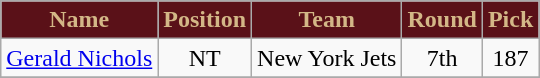<table class="wikitable" style="text-align: center;">
<tr>
<th style="background:#5a1118; color:#d3b787;">Name</th>
<th style="background:#5a1118; color:#d3b787;">Position</th>
<th style="background:#5a1118; color:#d3b787;">Team</th>
<th style="background:#5a1118; color:#d3b787;">Round</th>
<th style="background:#5a1118; color:#d3b787;">Pick</th>
</tr>
<tr>
<td><a href='#'>Gerald Nichols</a></td>
<td>NT</td>
<td>New York Jets</td>
<td>7th</td>
<td>187</td>
</tr>
<tr>
</tr>
</table>
